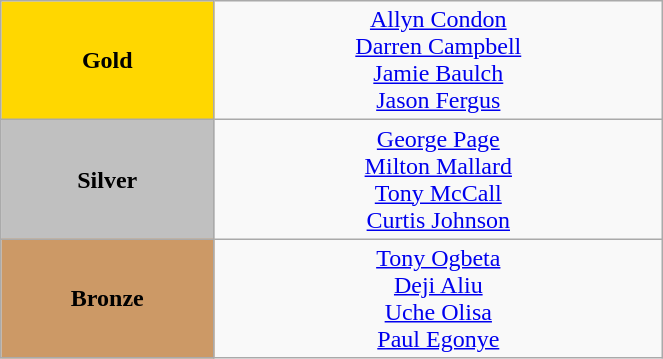<table class="wikitable" style="text-align:center; " width="35%">
<tr>
<td bgcolor="gold"><strong>Gold</strong></td>
<td><a href='#'>Allyn Condon</a><br><a href='#'>Darren Campbell</a><br><a href='#'>Jamie Baulch</a><br><a href='#'>Jason Fergus</a><br>  <small><em></em></small></td>
</tr>
<tr>
<td bgcolor="silver"><strong>Silver</strong></td>
<td><a href='#'>George Page</a><br><a href='#'>Milton Mallard</a><br><a href='#'>Tony McCall</a><br><a href='#'>Curtis Johnson</a><br>  <small><em></em></small></td>
</tr>
<tr>
<td bgcolor="CC9966"><strong>Bronze</strong></td>
<td><a href='#'>Tony Ogbeta</a><br><a href='#'>Deji Aliu</a><br><a href='#'>Uche Olisa</a><br><a href='#'>Paul Egonye</a><br>  <small><em></em></small></td>
</tr>
</table>
